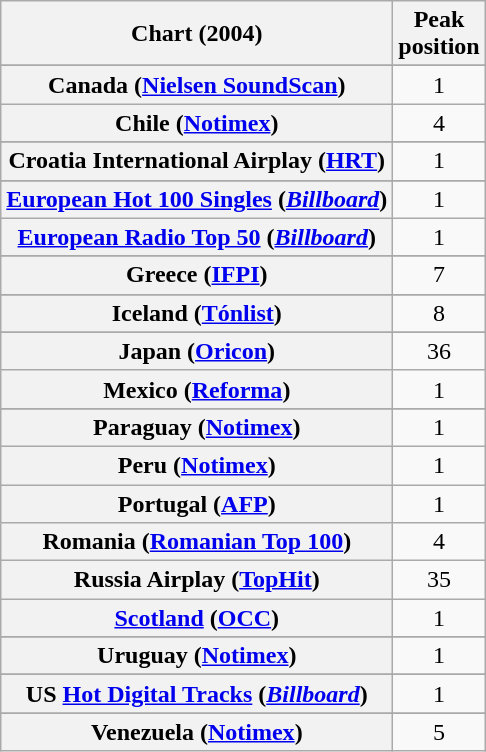<table class="wikitable sortable plainrowheaders" style="text-align:center">
<tr>
<th scope="col">Chart (2004)</th>
<th scope="col">Peak<br>position</th>
</tr>
<tr>
</tr>
<tr>
</tr>
<tr>
</tr>
<tr>
</tr>
<tr>
<th scope="row">Canada (<a href='#'>Nielsen SoundScan</a>)</th>
<td>1</td>
</tr>
<tr>
<th scope="row">Chile (<a href='#'>Notimex</a>)</th>
<td>4</td>
</tr>
<tr>
</tr>
<tr>
<th scope="row">Croatia International Airplay (<a href='#'>HRT</a>)</th>
<td>1</td>
</tr>
<tr>
</tr>
<tr>
</tr>
<tr>
<th scope="row"><a href='#'>European Hot 100 Singles</a> (<em><a href='#'>Billboard</a></em>)</th>
<td>1</td>
</tr>
<tr>
<th scope="row"><a href='#'>European Radio Top 50</a> (<em><a href='#'>Billboard</a></em>)</th>
<td>1</td>
</tr>
<tr>
</tr>
<tr>
</tr>
<tr>
</tr>
<tr>
<th scope="row">Greece (<a href='#'>IFPI</a>)</th>
<td>7</td>
</tr>
<tr>
</tr>
<tr>
</tr>
<tr>
</tr>
<tr>
<th scope="row">Iceland (<a href='#'>Tónlist</a>)</th>
<td>8</td>
</tr>
<tr>
</tr>
<tr>
</tr>
<tr>
<th scope="row">Japan (<a href='#'>Oricon</a>)</th>
<td>36</td>
</tr>
<tr>
<th scope="row">Mexico (<a href='#'>Reforma</a>)</th>
<td>1</td>
</tr>
<tr>
</tr>
<tr>
</tr>
<tr>
</tr>
<tr>
</tr>
<tr>
<th scope="row">Paraguay (<a href='#'>Notimex</a>)</th>
<td>1</td>
</tr>
<tr>
<th scope="row">Peru (<a href='#'>Notimex</a>)</th>
<td>1</td>
</tr>
<tr>
<th scope="row">Portugal (<a href='#'>AFP</a>)</th>
<td>1</td>
</tr>
<tr>
<th scope="row">Romania (<a href='#'>Romanian Top 100</a>)</th>
<td>4</td>
</tr>
<tr>
<th scope="row">Russia Airplay (<a href='#'>TopHit</a>)</th>
<td>35</td>
</tr>
<tr>
<th scope="row"><a href='#'>Scotland</a> (<a href='#'>OCC</a>)</th>
<td>1</td>
</tr>
<tr>
</tr>
<tr>
</tr>
<tr>
</tr>
<tr>
</tr>
<tr>
<th scope="row">Uruguay (<a href='#'>Notimex</a>)</th>
<td>1</td>
</tr>
<tr>
</tr>
<tr>
</tr>
<tr>
</tr>
<tr>
</tr>
<tr>
<th scope="row">US <a href='#'>Hot Digital Tracks</a> (<em><a href='#'>Billboard</a></em>)</th>
<td>1</td>
</tr>
<tr>
</tr>
<tr>
</tr>
<tr>
<th scope="row">Venezuela (<a href='#'>Notimex</a>)</th>
<td>5</td>
</tr>
</table>
